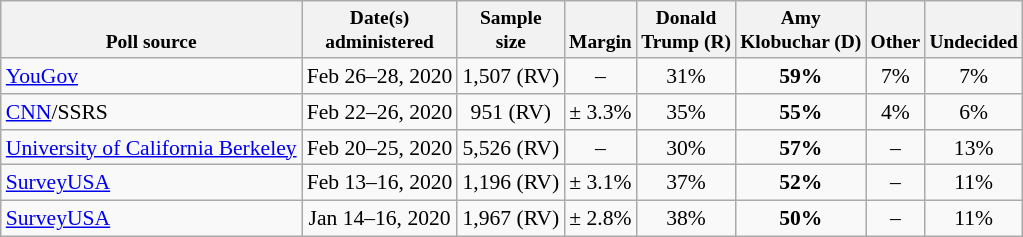<table class="wikitable" style="font-size:90%;text-align:center;">
<tr valign=bottom style="font-size:90%;">
<th>Poll source</th>
<th>Date(s)<br>administered</th>
<th>Sample<br>size</th>
<th>Margin<br></th>
<th>Donald<br>Trump (R)</th>
<th>Amy<br>Klobuchar (D)</th>
<th>Other</th>
<th>Undecided</th>
</tr>
<tr>
<td style="text-align:left;"><a href='#'>YouGov</a></td>
<td>Feb 26–28, 2020</td>
<td>1,507 (RV)</td>
<td>–</td>
<td>31%</td>
<td><strong>59%</strong></td>
<td>7%</td>
<td>7%</td>
</tr>
<tr>
<td style="text-align:left;"><a href='#'>CNN</a>/SSRS</td>
<td>Feb 22–26, 2020</td>
<td>951 (RV)</td>
<td>± 3.3%</td>
<td>35%</td>
<td><strong>55%</strong></td>
<td>4%</td>
<td>6%</td>
</tr>
<tr>
<td style="text-align:left;"><a href='#'>University of California Berkeley</a></td>
<td>Feb 20–25, 2020</td>
<td>5,526 (RV)</td>
<td>–</td>
<td>30%</td>
<td><strong>57%</strong></td>
<td>–</td>
<td>13%</td>
</tr>
<tr>
<td style="text-align:left;"><a href='#'>SurveyUSA</a></td>
<td>Feb 13–16, 2020</td>
<td>1,196 (RV)</td>
<td>± 3.1%</td>
<td>37%</td>
<td><strong>52%</strong></td>
<td>–</td>
<td>11%</td>
</tr>
<tr>
<td style="text-align:left;"><a href='#'>SurveyUSA</a></td>
<td>Jan 14–16, 2020</td>
<td>1,967 (RV)</td>
<td>± 2.8%</td>
<td>38%</td>
<td><strong>50%</strong></td>
<td>–</td>
<td>11%</td>
</tr>
</table>
